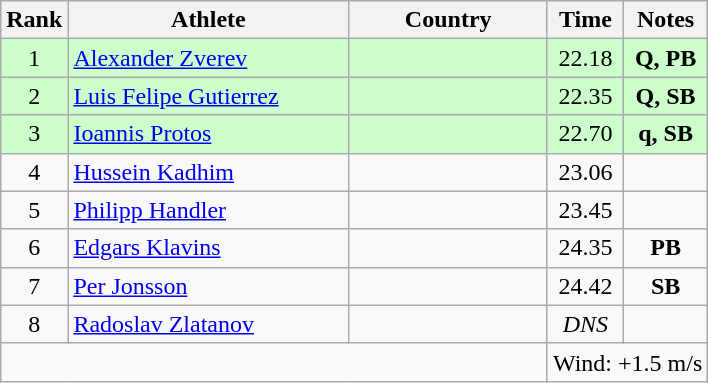<table class="wikitable sortable" style="text-align:center">
<tr>
<th>Rank</th>
<th style="width:180px">Athlete</th>
<th style="width:125px">Country</th>
<th>Time</th>
<th>Notes</th>
</tr>
<tr style="background:#cfc;">
<td>1</td>
<td style="text-align:left;"><a href='#'>Alexander Zverev</a></td>
<td style="text-align:left;"></td>
<td>22.18</td>
<td><strong>Q, PB</strong></td>
</tr>
<tr style="background:#cfc;">
<td>2</td>
<td style="text-align:left;"><a href='#'>Luis Felipe Gutierrez</a></td>
<td style="text-align:left;"></td>
<td>22.35</td>
<td><strong>Q, SB</strong></td>
</tr>
<tr style="background:#cfc;">
<td>3</td>
<td style="text-align:left;"><a href='#'>Ioannis Protos</a></td>
<td style="text-align:left;"></td>
<td>22.70</td>
<td><strong>q, SB</strong></td>
</tr>
<tr>
<td>4</td>
<td style="text-align:left;"><a href='#'>Hussein Kadhim</a></td>
<td style="text-align:left;"></td>
<td>23.06</td>
<td></td>
</tr>
<tr>
<td>5</td>
<td style="text-align:left;"><a href='#'>Philipp Handler</a></td>
<td style="text-align:left;"></td>
<td>23.45</td>
<td></td>
</tr>
<tr>
<td>6</td>
<td style="text-align:left;"><a href='#'>Edgars Klavins</a></td>
<td style="text-align:left;"></td>
<td>24.35</td>
<td><strong>PB</strong></td>
</tr>
<tr>
<td>7</td>
<td style="text-align:left;"><a href='#'>Per Jonsson</a></td>
<td style="text-align:left;"></td>
<td>24.42</td>
<td><strong>SB</strong></td>
</tr>
<tr>
<td>8</td>
<td style="text-align:left;"><a href='#'>Radoslav Zlatanov</a></td>
<td style="text-align:left;"></td>
<td><em>DNS</em></td>
<td></td>
</tr>
<tr class="sortbottom">
<td colspan="3"></td>
<td colspan="2">Wind: +1.5 m/s</td>
</tr>
</table>
